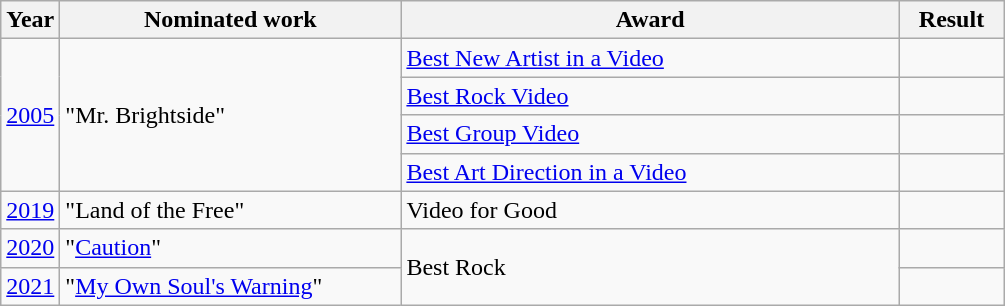<table class="wikitable">
<tr>
<th>Year</th>
<th width="220">Nominated work</th>
<th width="325">Award</th>
<th width="62">Result</th>
</tr>
<tr>
<td rowspan="4"><a href='#'>2005</a></td>
<td rowspan="4">"Mr. Brightside"</td>
<td><a href='#'>Best New Artist in a Video</a></td>
<td></td>
</tr>
<tr>
<td><a href='#'>Best Rock Video</a></td>
<td></td>
</tr>
<tr>
<td><a href='#'>Best Group Video</a></td>
<td></td>
</tr>
<tr>
<td><a href='#'>Best Art Direction in a Video</a></td>
<td></td>
</tr>
<tr>
<td rowspan="1"><a href='#'>2019</a></td>
<td>"Land of the Free"</td>
<td>Video for Good</td>
<td></td>
</tr>
<tr>
<td rowspan="1"><a href='#'>2020</a></td>
<td>"<a href='#'>Caution</a>"</td>
<td rowspan="2">Best Rock</td>
<td></td>
</tr>
<tr>
<td rowspan="1"><a href='#'>2021</a></td>
<td>"<a href='#'>My Own Soul's Warning</a>"</td>
<td></td>
</tr>
</table>
